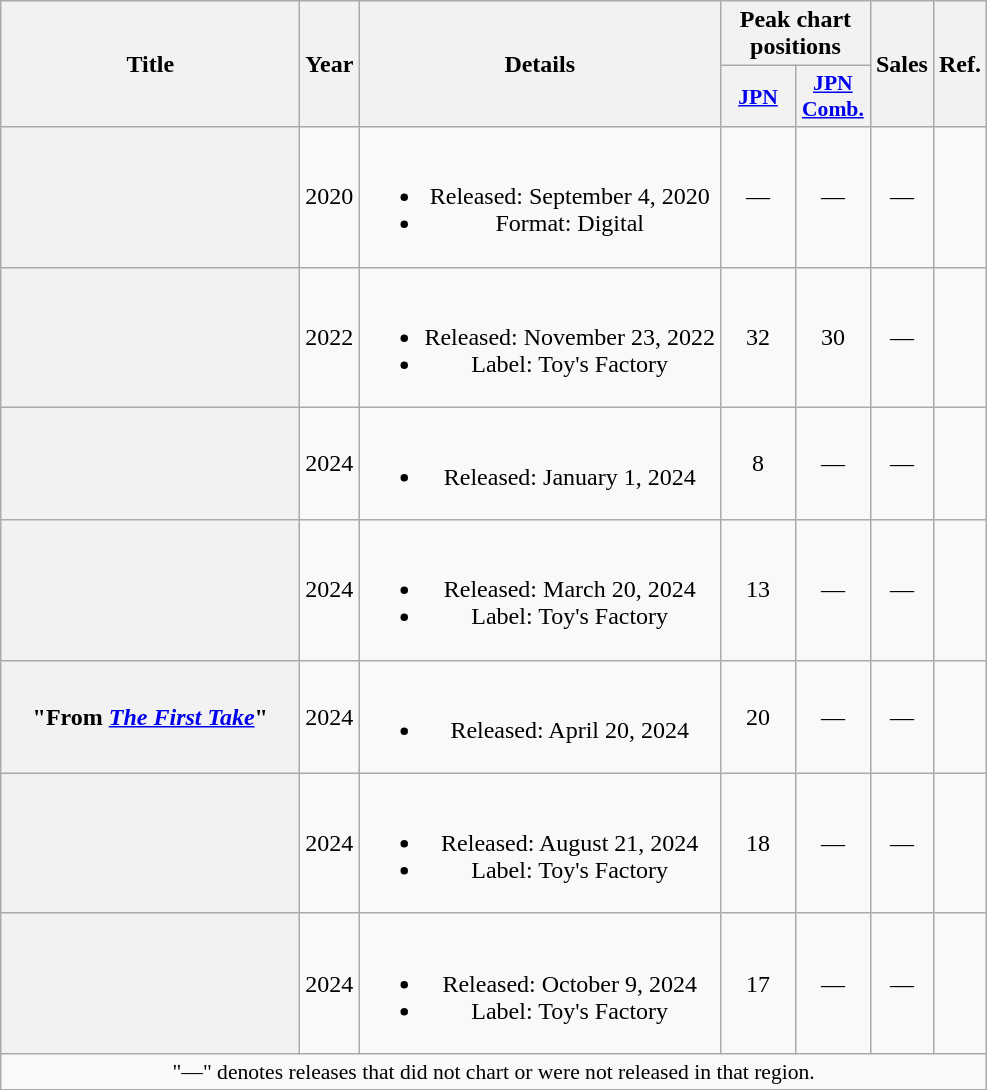<table class="wikitable plainrowheaders" style="text-align:center;">
<tr>
<th scope="col" rowspan="2" style="width:12em;">Title</th>
<th scope="col" rowspan="2">Year</th>
<th scope="col" rowspan="2">Details</th>
<th scope="col" colspan="2">Peak chart positions</th>
<th scope="col" rowspan="2">Sales</th>
<th scope="col" rowspan="2">Ref.</th>
</tr>
<tr>
<th scope="col" style="width:3em;font-size:90%;"><a href='#'>JPN</a><br></th>
<th scope="col" style="width:3em;font-size:90%;"><a href='#'>JPN<br>Comb.</a><br></th>
</tr>
<tr>
<th scope="row"></th>
<td>2020</td>
<td><br><ul><li>Released: September 4, 2020</li><li>Format: Digital</li></ul></td>
<td>—</td>
<td>—</td>
<td>—</td>
<td></td>
</tr>
<tr>
<th scope="row"></th>
<td>2022</td>
<td><br><ul><li>Released: November 23, 2022</li><li>Label: Toy's Factory</li></ul></td>
<td>32</td>
<td>30</td>
<td>—</td>
<td></td>
</tr>
<tr>
<th scope="row"></th>
<td>2024</td>
<td><br><ul><li>Released: January 1, 2024</li></ul></td>
<td>8</td>
<td>—</td>
<td>—</td>
<td></td>
</tr>
<tr>
<th scope="row"><br></th>
<td>2024</td>
<td><br><ul><li>Released: March 20, 2024</li><li>Label: Toy's Factory</li></ul></td>
<td>13</td>
<td>—</td>
<td>—</td>
<td></td>
</tr>
<tr>
<th scope="row">"From <em><a href='#'>The First Take</a></em>"</th>
<td>2024</td>
<td><br><ul><li>Released: April 20, 2024</li></ul></td>
<td>20</td>
<td>—</td>
<td>—</td>
<td></td>
</tr>
<tr>
<th scope="row"></th>
<td>2024</td>
<td><br><ul><li>Released: August 21, 2024</li><li>Label: Toy's Factory</li></ul></td>
<td>18</td>
<td>—</td>
<td>—</td>
<td></td>
</tr>
<tr>
<th scope="row"></th>
<td>2024</td>
<td><br><ul><li>Released: October 9, 2024</li><li>Label: Toy's Factory</li></ul></td>
<td>17</td>
<td>—</td>
<td>—</td>
<td></td>
</tr>
<tr>
<td colspan="7" style="font-size:90%;">"—" denotes releases that did not chart or were not released in that region.</td>
</tr>
<tr>
</tr>
</table>
